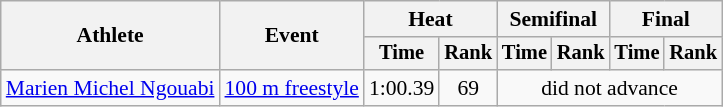<table class=wikitable style="font-size:90%">
<tr>
<th rowspan="2">Athlete</th>
<th rowspan="2">Event</th>
<th colspan="2">Heat</th>
<th colspan="2">Semifinal</th>
<th colspan="2">Final</th>
</tr>
<tr style="font-size:95%">
<th>Time</th>
<th>Rank</th>
<th>Time</th>
<th>Rank</th>
<th>Time</th>
<th>Rank</th>
</tr>
<tr align=center>
<td align=left><a href='#'>Marien Michel Ngouabi</a></td>
<td align=left><a href='#'>100 m freestyle</a></td>
<td>1:00.39</td>
<td>69</td>
<td colspan=4>did not advance</td>
</tr>
</table>
